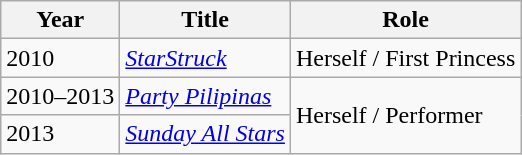<table class="wikitable">
<tr>
<th>Year</th>
<th>Title</th>
<th>Role</th>
</tr>
<tr>
<td>2010</td>
<td><em><a href='#'>StarStruck</a></em></td>
<td>Herself / First Princess</td>
</tr>
<tr>
<td>2010–2013</td>
<td><em><a href='#'>Party Pilipinas</a></em></td>
<td rowspan="2">Herself / Performer</td>
</tr>
<tr>
<td>2013</td>
<td><em><a href='#'>Sunday All Stars</a></em></td>
</tr>
</table>
